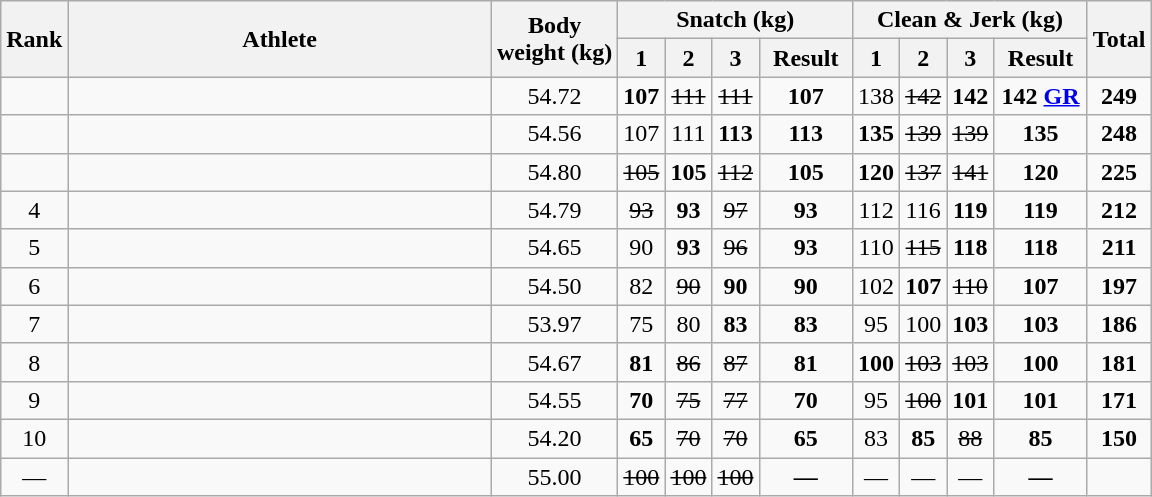<table class = "wikitable sortable" style="text-align:center;">
<tr>
<th rowspan=2>Rank</th>
<th rowspan=2 width=275>Athlete</th>
<th rowspan=2>Body<br>weight (kg)</th>
<th colspan=4>Snatch (kg)</th>
<th colspan=4>Clean & Jerk (kg)</th>
<th rowspan=2>Total</th>
</tr>
<tr>
<th class="unsortable">1</th>
<th class="unsortable">2</th>
<th class="unsortable">3</th>
<th width=55>Result</th>
<th class="unsortable">1</th>
<th class="unsortable">2</th>
<th class="unsortable">3</th>
<th width=55>Result</th>
</tr>
<tr>
<td></td>
<td align=left></td>
<td>54.72</td>
<td><strong>107</strong></td>
<td><s>111</s></td>
<td><s>111</s></td>
<td><strong>107</strong></td>
<td>138</td>
<td><s>142</s></td>
<td><strong>142</strong></td>
<td><strong>142</strong> <strong><a href='#'>GR</a></strong></td>
<td><strong>249</strong></td>
</tr>
<tr>
<td></td>
<td align=left></td>
<td>54.56</td>
<td>107</td>
<td>111</td>
<td><strong>113</strong></td>
<td><strong>113</strong></td>
<td><strong>135</strong></td>
<td><s>139</s></td>
<td><s>139</s></td>
<td><strong>135</strong></td>
<td><strong>248</strong></td>
</tr>
<tr>
<td></td>
<td align=left></td>
<td>54.80</td>
<td><s>105</s></td>
<td><strong>105</strong></td>
<td><s>112</s></td>
<td><strong>105</strong></td>
<td><strong>120</strong></td>
<td><s>137</s></td>
<td><s>141</s></td>
<td><strong>120</strong></td>
<td><strong>225</strong></td>
</tr>
<tr>
<td>4</td>
<td align=left></td>
<td>54.79</td>
<td><s>93</s></td>
<td><strong>93</strong></td>
<td><s>97</s></td>
<td><strong>93</strong></td>
<td>112</td>
<td>116</td>
<td><strong>119</strong></td>
<td><strong>119</strong></td>
<td><strong>212</strong></td>
</tr>
<tr>
<td>5</td>
<td align=left></td>
<td>54.65</td>
<td>90</td>
<td><strong>93</strong></td>
<td><s>96</s></td>
<td><strong>93</strong></td>
<td>110</td>
<td><s>115</s></td>
<td><strong>118</strong></td>
<td><strong>118</strong></td>
<td><strong>211</strong></td>
</tr>
<tr>
<td>6</td>
<td align=left></td>
<td>54.50</td>
<td>82</td>
<td><s>90</s></td>
<td><strong>90</strong></td>
<td><strong>90</strong></td>
<td>102</td>
<td><strong>107</strong></td>
<td><s>110</s></td>
<td><strong>107</strong></td>
<td><strong>197</strong></td>
</tr>
<tr>
<td>7</td>
<td align=left></td>
<td>53.97</td>
<td>75</td>
<td>80</td>
<td><strong>83</strong></td>
<td><strong>83</strong></td>
<td>95</td>
<td>100</td>
<td><strong>103</strong></td>
<td><strong>103</strong></td>
<td><strong>186</strong></td>
</tr>
<tr>
<td>8</td>
<td align=left></td>
<td>54.67</td>
<td><strong>81</strong></td>
<td><s>86</s></td>
<td><s>87</s></td>
<td><strong>81</strong></td>
<td><strong>100</strong></td>
<td><s>103</s></td>
<td><s>103</s></td>
<td><strong>100</strong></td>
<td><strong>181</strong></td>
</tr>
<tr>
<td>9</td>
<td align=left></td>
<td>54.55</td>
<td><strong>70</strong></td>
<td><s>75</s></td>
<td><s>77</s></td>
<td><strong>70</strong></td>
<td>95</td>
<td><s>100</s></td>
<td><strong>101</strong></td>
<td><strong>101</strong></td>
<td><strong>171</strong></td>
</tr>
<tr>
<td>10</td>
<td align=left></td>
<td>54.20</td>
<td><strong>65</strong></td>
<td><s>70</s></td>
<td><s>70</s></td>
<td><strong>65</strong></td>
<td>83</td>
<td><strong>85</strong></td>
<td><s>88</s></td>
<td><strong>85</strong></td>
<td><strong>150</strong></td>
</tr>
<tr>
<td>―</td>
<td align=left></td>
<td>55.00</td>
<td><s>100</s></td>
<td><s>100</s></td>
<td><s>100</s></td>
<td><strong>―</strong></td>
<td>―</td>
<td>―</td>
<td>―</td>
<td><strong>―</strong></td>
<td><strong></strong></td>
</tr>
</table>
